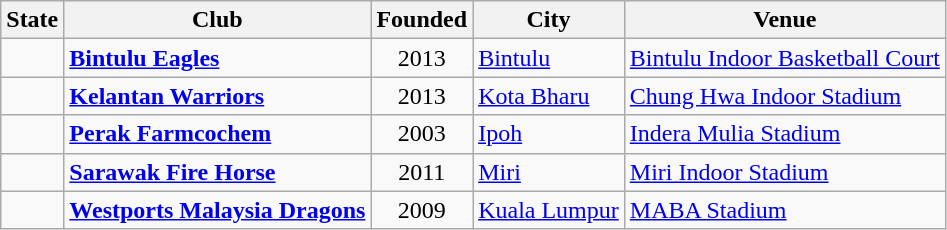<table class="wikitable">
<tr>
<th>State</th>
<th>Club</th>
<th>Founded</th>
<th>City</th>
<th>Venue</th>
</tr>
<tr>
<td></td>
<td><strong><a href='#'>Bintulu Eagles</a></strong></td>
<td align=center>2013</td>
<td><a href='#'>Bintulu</a></td>
<td><a href='#'>Bintulu Indoor Basketball Court</a></td>
</tr>
<tr>
<td></td>
<td><strong><a href='#'>Kelantan Warriors</a></strong></td>
<td align=center>2013</td>
<td><a href='#'>Kota Bharu</a></td>
<td><a href='#'>Chung Hwa Indoor Stadium</a></td>
</tr>
<tr>
<td></td>
<td><strong><a href='#'>Perak Farmcochem</a></strong></td>
<td align=center>2003</td>
<td><a href='#'>Ipoh</a></td>
<td><a href='#'>Indera Mulia Stadium</a></td>
</tr>
<tr>
<td></td>
<td><strong><a href='#'>Sarawak Fire Horse</a></strong></td>
<td align=center>2011</td>
<td><a href='#'>Miri</a></td>
<td><a href='#'>Miri Indoor Stadium</a></td>
</tr>
<tr>
<td></td>
<td><strong><a href='#'>Westports Malaysia Dragons</a></strong></td>
<td align=center>2009</td>
<td><a href='#'>Kuala Lumpur</a></td>
<td><a href='#'>MABA Stadium</a></td>
</tr>
</table>
